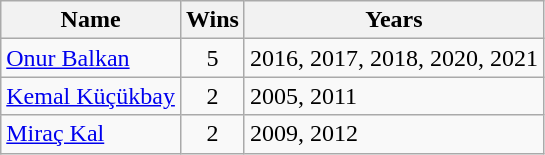<table class="wikitable">
<tr>
<th>Name</th>
<th>Wins</th>
<th>Years</th>
</tr>
<tr>
<td><a href='#'>Onur Balkan</a></td>
<td align=center>5</td>
<td align=left>2016, 2017, 2018, 2020, 2021</td>
</tr>
<tr>
<td><a href='#'>Kemal Küçükbay</a></td>
<td align=center>2</td>
<td align=left>2005, 2011</td>
</tr>
<tr>
<td><a href='#'>Miraç Kal</a></td>
<td align=center>2</td>
<td align=left>2009, 2012</td>
</tr>
</table>
